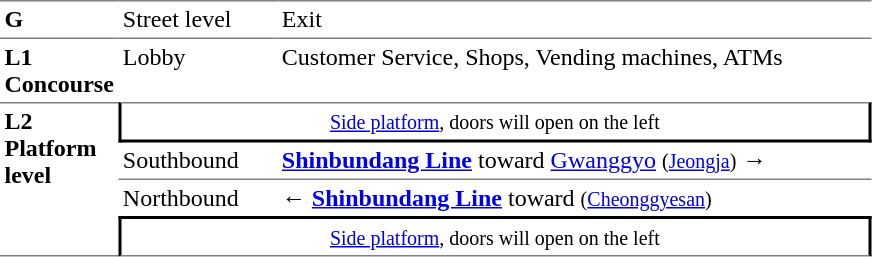<table table border=0 cellspacing=0 cellpadding=3>
<tr>
<td style="border-top:solid 1px gray;" width=50 valign=top><strong>G</strong></td>
<td style="border-top:solid 1px gray;" width=100 valign=top>Street level</td>
<td style="border-top:solid 1px gray;" width=390 valign=top>Exit</td>
</tr>
<tr>
<td style="border-top:solid 1px gray;" valign=top width=50><strong>L1<br>Concourse</strong></td>
<td style="border-top:solid 1px gray;" valign=top width=100>Lobby</td>
<td style="border-top:solid 1px gray;" valign=top width=390>Customer Service, Shops, Vending machines, ATMs</td>
</tr>
<tr>
<td style="border-top:solid 1px gray;border-bottom:solid 1px gray;" width=50 rowspan=4 valign=top><strong>L2<br>Platform level</strong></td>
<td style="border-top:solid 1px gray;border-right:solid 2px black;border-left:solid 2px black;border-bottom:solid 2px black;text-align:center;" colspan=2><small><a href='#'>Side platform</a>, doors will open on the left </small></td>
</tr>
<tr>
<td>Southbound</td>
<td> <a href='#'><span><strong>Shinbundang Line</strong></span></a> toward <a href='#'>Gwanggyo</a> <small>(<a href='#'>Jeongja</a>)</small> →</td>
</tr>
<tr>
<td style="border-bottom:solid 0px gray;border-top:solid 1px gray;" width=100>Northbound</td>
<td style="border-bottom:solid 0px gray;border-top:solid 1px gray;" width=390>← <a href='#'><span><strong>Shinbundang Line</strong></span></a> toward  <small>(<a href='#'>Cheonggyesan</a>)</small></td>
</tr>
<tr>
<td style="border-top:solid 2px black;border-right:solid 2px black;border-left:solid 2px black;border-bottom:solid 1px gray;text-align:center;" colspan=2><small><a href='#'>Side platform</a>, doors will open on the left </small></td>
</tr>
</table>
